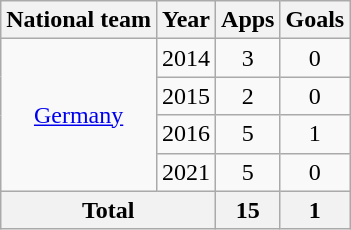<table class="wikitable" style="text-align:center">
<tr>
<th>National team</th>
<th>Year</th>
<th>Apps</th>
<th>Goals</th>
</tr>
<tr>
<td rowspan="4"><a href='#'>Germany</a></td>
<td>2014</td>
<td>3</td>
<td>0</td>
</tr>
<tr>
<td>2015</td>
<td>2</td>
<td>0</td>
</tr>
<tr>
<td>2016</td>
<td>5</td>
<td>1</td>
</tr>
<tr>
<td>2021</td>
<td>5</td>
<td>0</td>
</tr>
<tr>
<th colspan="2">Total</th>
<th>15</th>
<th>1</th>
</tr>
</table>
